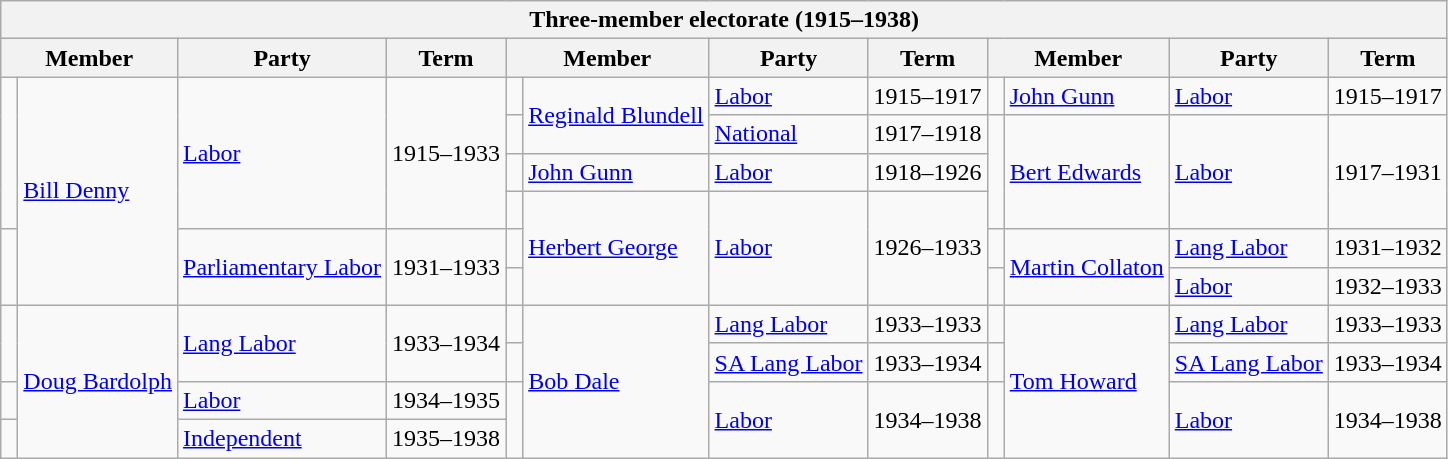<table class="wikitable">
<tr>
<th colspan="15">Three-member electorate (1915–1938)</th>
</tr>
<tr>
<th colspan="2">Member</th>
<th>Party</th>
<th>Term</th>
<th colspan="2">Member</th>
<th>Party</th>
<th>Term</th>
<th colspan="2">Member</th>
<th>Party</th>
<th>Term</th>
</tr>
<tr>
<td rowspan=4 > </td>
<td rowspan=6><a href='#'>Bill Denny</a></td>
<td rowspan=4><a href='#'>Labor</a></td>
<td rowspan=4>1915–1933</td>
<td rowspan=1 > </td>
<td rowspan=2><a href='#'>Reginald Blundell</a></td>
<td rowspan=1><a href='#'>Labor</a></td>
<td rowspan=1>1915–1917</td>
<td rowspan=1 > </td>
<td rowspan=1><a href='#'>John Gunn</a></td>
<td rowspan=1><a href='#'>Labor</a></td>
<td rowspan=1>1915–1917</td>
</tr>
<tr>
<td> </td>
<td><a href='#'>National</a></td>
<td>1917–1918</td>
<td rowspan=3 > </td>
<td rowspan=3><a href='#'>Bert Edwards</a></td>
<td rowspan=3><a href='#'>Labor</a></td>
<td rowspan=3>1917–1931</td>
</tr>
<tr>
<td> </td>
<td><a href='#'>John Gunn</a></td>
<td><a href='#'>Labor</a></td>
<td>1918–1926</td>
</tr>
<tr>
<td> </td>
<td rowspan=3><a href='#'>Herbert George</a></td>
<td rowspan=3><a href='#'>Labor</a></td>
<td rowspan=3>1926–1933</td>
</tr>
<tr>
<td rowspan=2 > </td>
<td rowspan=2><a href='#'>Parliamentary Labor</a></td>
<td rowspan=2>1931–1933</td>
<td> </td>
<td> </td>
<td rowspan="2"><a href='#'>Martin Collaton</a></td>
<td><a href='#'>Lang Labor</a></td>
<td>1931–1932</td>
</tr>
<tr>
<td> </td>
<td> </td>
<td><a href='#'>Labor</a></td>
<td>1932–1933</td>
</tr>
<tr>
<td rowspan="2" > </td>
<td rowspan="4"><a href='#'>Doug Bardolph</a></td>
<td rowspan="2"><a href='#'>Lang Labor</a></td>
<td rowspan="2">1933–1934</td>
<td> </td>
<td rowspan="4"><a href='#'>Bob Dale</a></td>
<td><a href='#'>Lang Labor</a></td>
<td>1933–1933</td>
<td> </td>
<td rowspan="4"><a href='#'>Tom Howard</a></td>
<td><a href='#'>Lang Labor</a></td>
<td>1933–1933</td>
</tr>
<tr>
<td> </td>
<td><a href='#'>SA Lang Labor</a></td>
<td>1933–1934</td>
<td> </td>
<td><a href='#'>SA Lang Labor</a></td>
<td>1933–1934</td>
</tr>
<tr>
<td> </td>
<td><a href='#'>Labor</a></td>
<td>1934–1935</td>
<td rowspan="2" > </td>
<td rowspan="2"><a href='#'>Labor</a></td>
<td rowspan="2">1934–1938</td>
<td rowspan="2" > </td>
<td rowspan="2"><a href='#'>Labor</a></td>
<td rowspan="2">1934–1938</td>
</tr>
<tr>
<td> </td>
<td><a href='#'>Independent</a></td>
<td>1935–1938</td>
</tr>
</table>
